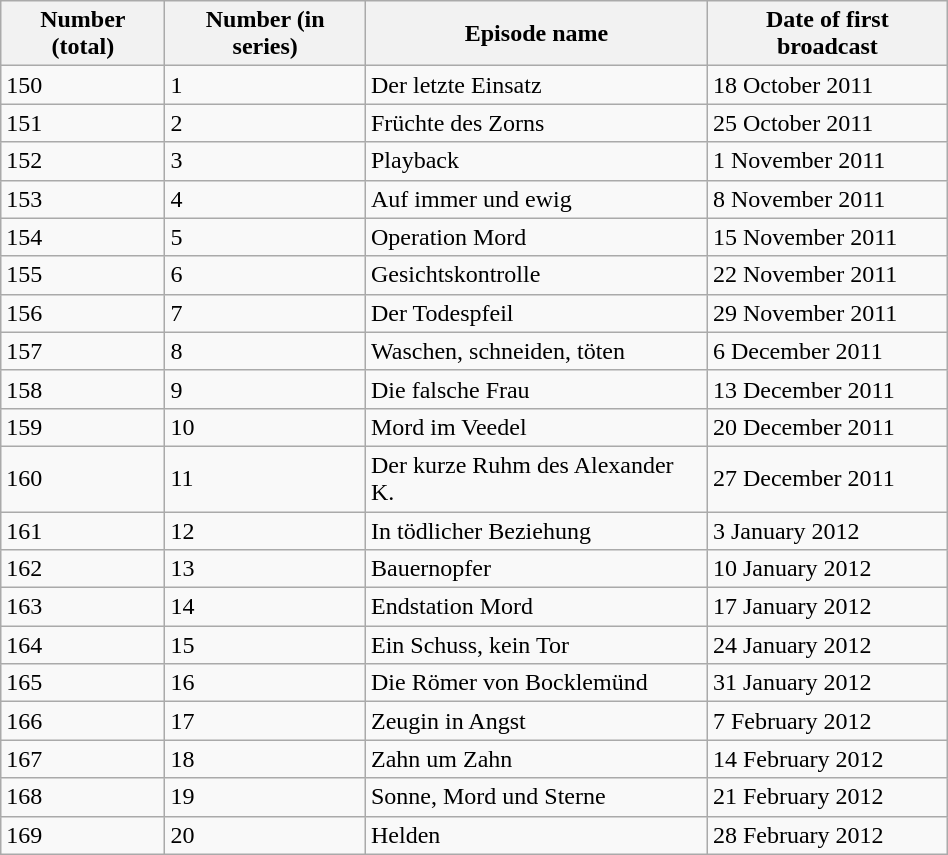<table class="wikitable" width="50%">
<tr class="hintergrundfarbe6">
<th>Number (total)</th>
<th>Number (in series)</th>
<th>Episode name</th>
<th>Date of first broadcast</th>
</tr>
<tr>
<td>150</td>
<td>1</td>
<td>Der letzte Einsatz</td>
<td>18 October 2011</td>
</tr>
<tr>
<td>151</td>
<td>2</td>
<td>Früchte des Zorns</td>
<td>25 October 2011</td>
</tr>
<tr>
<td>152</td>
<td>3</td>
<td>Playback</td>
<td>1 November 2011</td>
</tr>
<tr>
<td>153</td>
<td>4</td>
<td>Auf immer und ewig</td>
<td>8 November 2011</td>
</tr>
<tr>
<td>154</td>
<td>5</td>
<td>Operation Mord</td>
<td>15 November 2011</td>
</tr>
<tr>
<td>155</td>
<td>6</td>
<td>Gesichtskontrolle</td>
<td>22 November 2011</td>
</tr>
<tr>
<td>156</td>
<td>7</td>
<td>Der Todespfeil</td>
<td>29 November 2011</td>
</tr>
<tr>
<td>157</td>
<td>8</td>
<td>Waschen, schneiden, töten</td>
<td>6 December 2011</td>
</tr>
<tr>
<td>158</td>
<td>9</td>
<td>Die falsche Frau</td>
<td>13 December 2011</td>
</tr>
<tr>
<td>159</td>
<td>10</td>
<td>Mord im Veedel</td>
<td>20 December 2011</td>
</tr>
<tr>
<td>160</td>
<td>11</td>
<td>Der kurze Ruhm des Alexander K.</td>
<td>27 December 2011</td>
</tr>
<tr>
<td>161</td>
<td>12</td>
<td>In tödlicher Beziehung</td>
<td>3 January 2012</td>
</tr>
<tr>
<td>162</td>
<td>13</td>
<td>Bauernopfer</td>
<td>10 January 2012</td>
</tr>
<tr>
<td>163</td>
<td>14</td>
<td>Endstation Mord</td>
<td>17 January 2012</td>
</tr>
<tr>
<td>164</td>
<td>15</td>
<td>Ein Schuss, kein Tor</td>
<td>24 January 2012</td>
</tr>
<tr>
<td>165</td>
<td>16</td>
<td>Die Römer von Bocklemünd</td>
<td>31 January 2012</td>
</tr>
<tr>
<td>166</td>
<td>17</td>
<td>Zeugin in Angst</td>
<td>7 February 2012</td>
</tr>
<tr>
<td>167</td>
<td>18</td>
<td>Zahn um Zahn</td>
<td>14 February 2012</td>
</tr>
<tr>
<td>168</td>
<td>19</td>
<td>Sonne, Mord und Sterne</td>
<td>21 February 2012</td>
</tr>
<tr>
<td>169</td>
<td>20</td>
<td>Helden</td>
<td>28 February 2012</td>
</tr>
</table>
